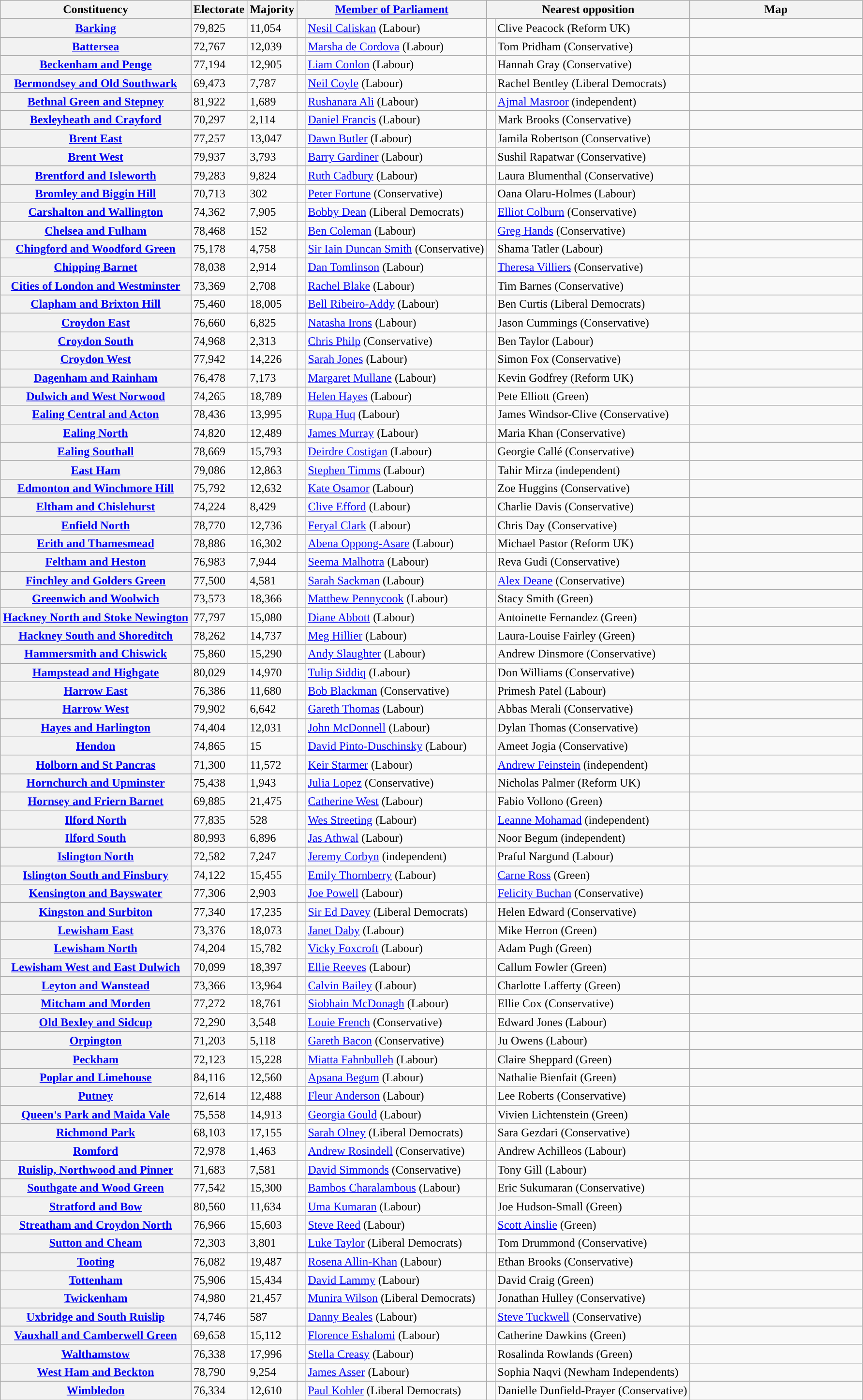<table class="wikitable sortable plainrowheaders sticky-header">
<tr>
<th scope="col">Constituency</th>
<th scope="col">Electorate</th>
<th scope="col">Majority</th>
<th scope="col" colspan="2" class="unsortable"><a href='#'>Member of Parliament</a></th>
<th scope="col" colspan="2" class="unsortable">Nearest opposition</th>
<th scope="col" rowspan=1 class="unsortable" style="width:20%;">Map</th>
</tr>
<tr>
<th scope="row"><a href='#'>Barking</a></th>
<td>79,825</td>
<td>11,054</td>
<td> </td>
<td><a href='#'>Nesil Caliskan</a> (Labour)</td>
<td> </td>
<td>Clive Peacock (Reform UK)</td>
<td></td>
</tr>
<tr>
<th scope="row"><a href='#'>Battersea</a></th>
<td>72,767</td>
<td>12,039</td>
<td> </td>
<td><a href='#'>Marsha de Cordova</a> (Labour)</td>
<td> </td>
<td>Tom Pridham (Conservative)</td>
<td></td>
</tr>
<tr>
<th scope="row"><a href='#'>Beckenham and Penge</a></th>
<td>77,194</td>
<td>12,905</td>
<td> </td>
<td><a href='#'>Liam Conlon</a> (Labour)</td>
<td></td>
<td>Hannah Gray (Conservative)</td>
<td></td>
</tr>
<tr>
<th scope="row"><a href='#'>Bermondsey and Old Southwark</a></th>
<td>69,473</td>
<td>7,787</td>
<td> </td>
<td><a href='#'>Neil Coyle</a> (Labour)</td>
<td></td>
<td>Rachel Bentley (Liberal Democrats)</td>
<td></td>
</tr>
<tr>
<th scope="row"><a href='#'>Bethnal Green and Stepney</a></th>
<td>81,922</td>
<td>1,689</td>
<td></td>
<td><a href='#'>Rushanara Ali</a> (Labour)</td>
<td></td>
<td><a href='#'>Ajmal Masroor</a> (independent)</td>
<td></td>
</tr>
<tr>
<th scope="row"><a href='#'>Bexleyheath and Crayford</a></th>
<td>70,297</td>
<td>2,114</td>
<td></td>
<td><a href='#'>Daniel Francis</a> (Labour)</td>
<td></td>
<td>Mark Brooks (Conservative)</td>
<td></td>
</tr>
<tr>
<th scope="row"><a href='#'>Brent East</a></th>
<td>77,257</td>
<td>13,047</td>
<td style="color:inherit;background:"></td>
<td><a href='#'>Dawn Butler</a> (Labour)</td>
<td style="color:inherit;background:"></td>
<td>Jamila Robertson (Conservative)</td>
<td></td>
</tr>
<tr>
<th scope="row"><a href='#'>Brent West</a></th>
<td>79,937</td>
<td>3,793</td>
<td style="color:inherit;background:"></td>
<td><a href='#'>Barry Gardiner</a> (Labour)</td>
<td style="color:inherit;background:"></td>
<td>Sushil Rapatwar (Conservative)</td>
<td></td>
</tr>
<tr>
<th scope="row"><a href='#'>Brentford and Isleworth</a></th>
<td>79,283</td>
<td>9,824</td>
<td style="color:inherit;background:"></td>
<td><a href='#'>Ruth Cadbury</a> (Labour)</td>
<td style="color:inherit;background:"></td>
<td>Laura Blumenthal (Conservative)</td>
<td></td>
</tr>
<tr>
<th scope="row"><a href='#'>Bromley and Biggin Hill</a></th>
<td>70,713</td>
<td>302</td>
<td style="color:inherit;background:"></td>
<td><a href='#'>Peter Fortune</a> (Conservative)</td>
<td style="color:inherit;background:"></td>
<td>Oana Olaru-Holmes (Labour)</td>
<td></td>
</tr>
<tr>
<th scope="row"><a href='#'>Carshalton and Wallington</a></th>
<td>74,362</td>
<td>7,905</td>
<td style="color:inherit;background:"></td>
<td><a href='#'>Bobby Dean</a> (Liberal Democrats)</td>
<td style="color:inherit;background:"></td>
<td><a href='#'>Elliot Colburn</a> (Conservative)</td>
<td></td>
</tr>
<tr>
<th scope="row"><a href='#'>Chelsea and Fulham</a></th>
<td>78,468</td>
<td>152</td>
<td style="color:inherit;background:"></td>
<td><a href='#'>Ben Coleman</a> (Labour)</td>
<td style="color:inherit;background:"></td>
<td><a href='#'>Greg Hands</a> (Conservative)</td>
<td></td>
</tr>
<tr>
<th scope="row"><a href='#'>Chingford and Woodford Green</a></th>
<td>75,178</td>
<td>4,758</td>
<td style="color:inherit;background:"></td>
<td><a href='#'>Sir Iain Duncan Smith</a> (Conservative)</td>
<td style="color:inherit;background:"></td>
<td>Shama Tatler (Labour)</td>
<td></td>
</tr>
<tr>
<th scope="row"><a href='#'>Chipping Barnet</a></th>
<td>78,038</td>
<td>2,914</td>
<td style="color:inherit;background:"></td>
<td><a href='#'>Dan Tomlinson</a> (Labour)</td>
<td style="color:inherit;background:"></td>
<td><a href='#'>Theresa Villiers</a> (Conservative)</td>
<td></td>
</tr>
<tr>
<th scope="row"><a href='#'>Cities of London and Westminster</a></th>
<td>73,369</td>
<td>2,708</td>
<td style="color:inherit;background:"></td>
<td><a href='#'>Rachel Blake</a> (Labour)</td>
<td style="color:inherit;background:"></td>
<td>Tim Barnes (Conservative)</td>
<td></td>
</tr>
<tr>
<th scope="row"><a href='#'>Clapham and Brixton Hill</a></th>
<td>75,460</td>
<td>18,005</td>
<td style="color:inherit;background:"></td>
<td><a href='#'>Bell Ribeiro-Addy</a> (Labour)</td>
<td style="color:inherit;background:"></td>
<td>Ben Curtis (Liberal Democrats)</td>
<td></td>
</tr>
<tr>
<th scope="row"><a href='#'>Croydon East</a></th>
<td>76,660</td>
<td>6,825</td>
<td style="color:inherit;background:"></td>
<td><a href='#'>Natasha Irons</a> (Labour)</td>
<td style="color:inherit;background:"></td>
<td>Jason Cummings (Conservative)</td>
<td></td>
</tr>
<tr>
<th scope="row"><a href='#'>Croydon South</a></th>
<td>74,968</td>
<td>2,313</td>
<td style="color:inherit;background:"></td>
<td><a href='#'>Chris Philp</a> (Conservative)</td>
<td style="color:inherit;background:"></td>
<td>Ben Taylor (Labour)</td>
<td></td>
</tr>
<tr>
<th scope="row"><a href='#'>Croydon West</a></th>
<td>77,942</td>
<td>14,226</td>
<td style="color:inherit;background:"></td>
<td><a href='#'>Sarah Jones</a> (Labour)</td>
<td style="color:inherit;background:"></td>
<td>Simon Fox (Conservative)</td>
<td></td>
</tr>
<tr>
<th scope="row"><a href='#'>Dagenham and Rainham</a></th>
<td>76,478</td>
<td>7,173</td>
<td style="color:inherit;background:"></td>
<td><a href='#'>Margaret Mullane</a> (Labour)</td>
<td style="color:inherit;background:"> </td>
<td>Kevin Godfrey (Reform UK)</td>
<td></td>
</tr>
<tr>
<th scope="row"><a href='#'>Dulwich and West Norwood</a></th>
<td>74,265</td>
<td>18,789</td>
<td style="color:inherit;background:"></td>
<td><a href='#'>Helen Hayes</a> (Labour)</td>
<td style="color:inherit;background:"></td>
<td>Pete Elliott (Green)</td>
<td></td>
</tr>
<tr>
<th scope="row"><a href='#'>Ealing Central and Acton</a></th>
<td>78,436</td>
<td>13,995</td>
<td style="color:inherit;background:"></td>
<td><a href='#'>Rupa Huq</a> (Labour)</td>
<td style="color:inherit;background:"></td>
<td>James Windsor-Clive (Conservative)</td>
<td></td>
</tr>
<tr>
<th scope="row"><a href='#'>Ealing North</a></th>
<td>74,820</td>
<td>12,489</td>
<td style="color:inherit;background:"></td>
<td><a href='#'>James Murray</a> (Labour)</td>
<td style="color:inherit;background:"></td>
<td>Maria Khan (Conservative)</td>
<td></td>
</tr>
<tr>
<th scope="row"><a href='#'>Ealing Southall</a></th>
<td>78,669</td>
<td>15,793</td>
<td style="color:inherit;background:"></td>
<td><a href='#'>Deirdre Costigan</a> (Labour)</td>
<td style="color:inherit;background:"></td>
<td>Georgie Callé (Conservative)</td>
<td></td>
</tr>
<tr>
<th scope="row"><a href='#'>East Ham</a></th>
<td>79,086</td>
<td>12,863</td>
<td style="color:inherit;background:"> </td>
<td><a href='#'>Stephen Timms</a> (Labour)</td>
<td style="color:inherit;background:"> </td>
<td>Tahir Mirza (independent)</td>
<td><br></td>
</tr>
<tr>
<th scope="row"><a href='#'>Edmonton and Winchmore Hill</a></th>
<td>75,792</td>
<td>12,632</td>
<td style="color:inherit;background:"></td>
<td><a href='#'>Kate Osamor</a> (Labour)</td>
<td style="color:inherit;background:"></td>
<td>Zoe Huggins (Conservative)</td>
<td></td>
</tr>
<tr>
<th scope="row"><a href='#'>Eltham and Chislehurst</a></th>
<td>74,224</td>
<td>8,429</td>
<td style="color:inherit;background:"></td>
<td><a href='#'>Clive Efford</a> (Labour)</td>
<td style="color:inherit;background:"></td>
<td>Charlie Davis (Conservative)</td>
<td></td>
</tr>
<tr>
<th scope="row"><a href='#'>Enfield North</a></th>
<td>78,770</td>
<td>12,736</td>
<td style="color:inherit;background:"> </td>
<td><a href='#'>Feryal Clark</a> (Labour)</td>
<td style="color:inherit;background:"></td>
<td>Chris Day (Conservative)</td>
<td></td>
</tr>
<tr>
<th scope="row"><a href='#'>Erith and Thamesmead</a></th>
<td>78,886</td>
<td>16,302</td>
<td style="color:inherit;background:"></td>
<td><a href='#'>Abena Oppong-Asare</a> (Labour)</td>
<td style="color:inherit;background:"></td>
<td>Michael Pastor (Reform UK)</td>
<td></td>
</tr>
<tr>
<th scope="row"><a href='#'>Feltham and Heston</a></th>
<td>76,983</td>
<td>7,944</td>
<td style="color:inherit;background:"></td>
<td><a href='#'>Seema Malhotra</a> (Labour)</td>
<td style="color:inherit;background:"></td>
<td>Reva Gudi (Conservative)</td>
<td></td>
</tr>
<tr>
<th scope="row"><a href='#'>Finchley and Golders Green</a></th>
<td>77,500</td>
<td>4,581</td>
<td style="color:inherit;background:"></td>
<td><a href='#'>Sarah Sackman</a> (Labour)</td>
<td style="color:inherit;background:"></td>
<td><a href='#'>Alex Deane</a> (Conservative)</td>
<td></td>
</tr>
<tr>
<th scope="row"><a href='#'>Greenwich and Woolwich</a></th>
<td>73,573</td>
<td>18,366</td>
<td style="color:inherit;background:"></td>
<td><a href='#'>Matthew Pennycook</a> (Labour)</td>
<td style="color:inherit;background:"></td>
<td>Stacy Smith (Green)</td>
<td></td>
</tr>
<tr>
<th scope="row"><a href='#'>Hackney North and Stoke Newington</a></th>
<td>77,797</td>
<td>15,080</td>
<td style="color:inherit;background:"></td>
<td><a href='#'>Diane Abbott</a> (Labour)</td>
<td style="color:inherit;background:"></td>
<td>Antoinette Fernandez (Green)</td>
<td></td>
</tr>
<tr>
<th scope="row"><a href='#'>Hackney South and Shoreditch</a></th>
<td>78,262</td>
<td>14,737</td>
<td style="color:inherit;background:"></td>
<td><a href='#'>Meg Hillier</a> (Labour)</td>
<td style="color:inherit;background:"></td>
<td>Laura-Louise Fairley (Green)</td>
<td></td>
</tr>
<tr>
<th scope="row"><a href='#'>Hammersmith and Chiswick</a></th>
<td>75,860</td>
<td>15,290</td>
<td style="color:inherit;background:"></td>
<td><a href='#'>Andy Slaughter</a> (Labour)</td>
<td style="color:inherit;background:"></td>
<td>Andrew Dinsmore (Conservative)</td>
<td></td>
</tr>
<tr>
<th scope="row"><a href='#'>Hampstead and Highgate</a></th>
<td>80,029</td>
<td>14,970</td>
<td style="color:inherit;background:"></td>
<td><a href='#'>Tulip Siddiq</a> (Labour)</td>
<td style="color:inherit;background:"></td>
<td>Don Williams (Conservative)</td>
<td></td>
</tr>
<tr>
<th scope="row"><a href='#'>Harrow East</a></th>
<td>76,386</td>
<td>11,680</td>
<td style="color:inherit;background:"></td>
<td><a href='#'>Bob Blackman</a> (Conservative)</td>
<td style="color:inherit;background:"></td>
<td>Primesh Patel (Labour)</td>
<td></td>
</tr>
<tr>
<th scope="row"><a href='#'>Harrow West</a></th>
<td>79,902</td>
<td>6,642</td>
<td style="color:inherit;background:"></td>
<td><a href='#'>Gareth Thomas</a> (Labour)</td>
<td style="color:inherit;background:"></td>
<td>Abbas Merali (Conservative)</td>
<td></td>
</tr>
<tr>
<th scope="row"><a href='#'>Hayes and Harlington</a></th>
<td>74,404</td>
<td>12,031</td>
<td style="color:inherit;background:"></td>
<td><a href='#'>John McDonnell</a> (Labour)</td>
<td style="color:inherit;background:"></td>
<td>Dylan Thomas (Conservative)</td>
<td></td>
</tr>
<tr>
<th scope="row"><a href='#'>Hendon</a></th>
<td>74,865</td>
<td>15</td>
<td style="color:inherit;background:"></td>
<td><a href='#'>David Pinto-Duschinsky</a> (Labour)</td>
<td style="color:inherit;background:"></td>
<td>Ameet Jogia (Conservative)</td>
<td></td>
</tr>
<tr>
<th scope="row"><a href='#'>Holborn and St Pancras</a></th>
<td>71,300</td>
<td>11,572</td>
<td style="color:inherit;background:"></td>
<td><a href='#'>Keir Starmer</a> (Labour)</td>
<td style="color:inherit;background:"></td>
<td><a href='#'>Andrew Feinstein</a> (independent)</td>
<td></td>
</tr>
<tr>
<th scope="row"><a href='#'>Hornchurch and Upminster</a></th>
<td>75,438</td>
<td>1,943</td>
<td style="color:inherit;background:"></td>
<td><a href='#'>Julia Lopez</a> (Conservative)</td>
<td style="color:inherit;background:"></td>
<td>Nicholas Palmer (Reform UK)</td>
<td></td>
</tr>
<tr>
<th scope="row"><a href='#'>Hornsey and Friern Barnet</a></th>
<td>69,885</td>
<td>21,475</td>
<td style="color:inherit;background:"></td>
<td><a href='#'>Catherine West</a> (Labour)</td>
<td style="color:inherit;background:"></td>
<td>Fabio Vollono (Green)</td>
<td></td>
</tr>
<tr>
<th scope="row"><a href='#'>Ilford North</a></th>
<td>77,835</td>
<td>528</td>
<td style="color:inherit;background:"></td>
<td><a href='#'>Wes Streeting</a> (Labour)</td>
<td style="color:inherit;background:"></td>
<td><a href='#'>Leanne Mohamad</a> (independent)</td>
<td></td>
</tr>
<tr>
<th scope="row"><a href='#'>Ilford South</a></th>
<td>80,993</td>
<td>6,896</td>
<td style="color:inherit;background:"> </td>
<td><a href='#'>Jas Athwal</a> (Labour)</td>
<td style="color:inherit;background:"></td>
<td>Noor Begum (independent)</td>
<td></td>
</tr>
<tr>
<th scope="row"><a href='#'>Islington North</a></th>
<td>72,582</td>
<td>7,247</td>
<td style="color:inherit;background:"></td>
<td><a href='#'>Jeremy Corbyn</a> (independent)</td>
<td style="color:inherit;background:"></td>
<td>Praful Nargund (Labour)</td>
<td></td>
</tr>
<tr>
<th scope="row"><a href='#'>Islington South and Finsbury</a></th>
<td>74,122</td>
<td>15,455</td>
<td style="color:inherit;background:"></td>
<td><a href='#'>Emily Thornberry</a> (Labour)</td>
<td style="color:inherit;background:"></td>
<td><a href='#'>Carne Ross</a> (Green)</td>
<td></td>
</tr>
<tr>
<th scope="row"><a href='#'>Kensington and Bayswater</a></th>
<td>77,306</td>
<td>2,903</td>
<td style="color:inherit;background:"></td>
<td><a href='#'>Joe Powell</a> (Labour)</td>
<td style="color:inherit;background:"></td>
<td><a href='#'>Felicity Buchan</a> (Conservative)</td>
<td></td>
</tr>
<tr>
<th scope="row"><a href='#'>Kingston and Surbiton</a></th>
<td>77,340</td>
<td>17,235</td>
<td style="color:inherit;background:"></td>
<td><a href='#'>Sir Ed Davey</a> (Liberal Democrats)</td>
<td style="color:inherit;background:"></td>
<td>Helen Edward (Conservative)</td>
<td></td>
</tr>
<tr>
<th scope="row"><a href='#'>Lewisham East</a></th>
<td>73,376</td>
<td>18,073</td>
<td style="color:inherit;background:"></td>
<td><a href='#'>Janet Daby</a> (Labour)</td>
<td style="color:inherit;background:"></td>
<td>Mike Herron (Green)</td>
<td></td>
</tr>
<tr>
<th scope="row"><a href='#'>Lewisham North</a></th>
<td>74,204</td>
<td>15,782</td>
<td style="color:inherit;background:"></td>
<td><a href='#'>Vicky Foxcroft</a> (Labour)</td>
<td style="color:inherit;background:"></td>
<td>Adam Pugh (Green)</td>
<td></td>
</tr>
<tr>
<th scope="row"><a href='#'>Lewisham West and East Dulwich</a></th>
<td>70,099</td>
<td>18,397</td>
<td style="color:inherit;background:"></td>
<td><a href='#'>Ellie Reeves</a> (Labour)</td>
<td style="color:inherit;background:"></td>
<td>Callum Fowler (Green)</td>
<td></td>
</tr>
<tr>
<th scope="row"><a href='#'>Leyton and Wanstead</a></th>
<td>73,366</td>
<td>13,964</td>
<td style="color:inherit;background:"></td>
<td><a href='#'>Calvin Bailey</a> (Labour)</td>
<td style="color:inherit;background:"></td>
<td>Charlotte Lafferty (Green)</td>
<td></td>
</tr>
<tr>
<th scope="row"><a href='#'>Mitcham and Morden</a></th>
<td>77,272</td>
<td>18,761</td>
<td style="color:inherit;background:"></td>
<td><a href='#'>Siobhain McDonagh</a> (Labour)</td>
<td style="color:inherit;background:"></td>
<td>Ellie Cox (Conservative)</td>
<td></td>
</tr>
<tr>
<th scope="row"><a href='#'>Old Bexley and Sidcup</a></th>
<td>72,290</td>
<td>3,548</td>
<td style="color:inherit;background:"></td>
<td><a href='#'>Louie French</a> (Conservative)</td>
<td style="color:inherit;background:"></td>
<td>Edward Jones (Labour)</td>
<td></td>
</tr>
<tr>
<th scope="row"><a href='#'>Orpington</a></th>
<td>71,203</td>
<td>5,118</td>
<td style="color:inherit;background:"></td>
<td><a href='#'>Gareth Bacon</a> (Conservative)</td>
<td style="color:inherit;background:"></td>
<td>Ju Owens (Labour)</td>
<td></td>
</tr>
<tr>
<th scope="row"><a href='#'>Peckham</a></th>
<td>72,123</td>
<td>15,228</td>
<td style="color:inherit;background:"></td>
<td><a href='#'>Miatta Fahnbulleh</a> (Labour)</td>
<td style="color:inherit;background:"></td>
<td>Claire Sheppard (Green)</td>
<td></td>
</tr>
<tr>
<th scope="row"><a href='#'>Poplar and Limehouse</a></th>
<td>84,116</td>
<td>12,560</td>
<td style="color:inherit;background:"></td>
<td><a href='#'>Apsana Begum</a> (Labour)</td>
<td style="color:inherit;background:"></td>
<td>Nathalie Bienfait (Green)</td>
<td></td>
</tr>
<tr>
<th scope="row"><a href='#'>Putney</a></th>
<td>72,614</td>
<td>12,488</td>
<td style="color:inherit;background:"></td>
<td><a href='#'>Fleur Anderson</a> (Labour)</td>
<td style="color:inherit;background:"></td>
<td>Lee Roberts (Conservative)</td>
<td></td>
</tr>
<tr>
<th scope="row"><a href='#'>Queen's Park and Maida Vale</a></th>
<td>75,558</td>
<td>14,913</td>
<td style="color:inherit;background:"></td>
<td><a href='#'>Georgia Gould</a> (Labour)</td>
<td style="color:inherit;background:"></td>
<td>Vivien Lichtenstein (Green)</td>
<td></td>
</tr>
<tr>
<th scope="row"><a href='#'>Richmond Park</a></th>
<td>68,103</td>
<td>17,155</td>
<td style="color:inherit;background:"></td>
<td><a href='#'>Sarah Olney</a> (Liberal Democrats)</td>
<td style="color:inherit;background:"></td>
<td>Sara Gezdari (Conservative)</td>
<td></td>
</tr>
<tr>
<th scope="row"><a href='#'>Romford</a></th>
<td>72,978</td>
<td>1,463</td>
<td style="color:inherit;background:"></td>
<td><a href='#'>Andrew Rosindell</a> (Conservative)</td>
<td style="color:inherit;background:"></td>
<td>Andrew Achilleos (Labour)</td>
<td></td>
</tr>
<tr>
<th scope="row"><a href='#'>Ruislip, Northwood and Pinner</a></th>
<td>71,683</td>
<td>7,581</td>
<td style="color:inherit;background:"></td>
<td><a href='#'>David Simmonds</a> (Conservative)</td>
<td style="color:inherit;background:"></td>
<td>Tony Gill (Labour)</td>
<td></td>
</tr>
<tr>
<th scope="row"><a href='#'>Southgate and Wood Green</a></th>
<td>77,542</td>
<td>15,300</td>
<td style="color:inherit;background:"></td>
<td><a href='#'>Bambos Charalambous</a> (Labour)</td>
<td style="color:inherit;background:"></td>
<td>Eric Sukumaran (Conservative)</td>
<td></td>
</tr>
<tr>
<th scope="row"><a href='#'>Stratford and Bow</a></th>
<td>80,560</td>
<td>11,634</td>
<td style="color:inherit;background:"></td>
<td><a href='#'>Uma Kumaran</a> (Labour)</td>
<td style="color:inherit;background:"></td>
<td>Joe Hudson-Small (Green)</td>
<td></td>
</tr>
<tr>
<th scope="row"><a href='#'>Streatham and Croydon North</a></th>
<td>76,966</td>
<td>15,603</td>
<td style="color:inherit;background:"></td>
<td><a href='#'>Steve Reed</a> (Labour)</td>
<td style="color:inherit;background:"> </td>
<td><a href='#'>Scott Ainslie</a> (Green)</td>
<td></td>
</tr>
<tr>
<th scope="row"><a href='#'>Sutton and Cheam</a></th>
<td>72,303</td>
<td>3,801</td>
<td style="color:inherit;background:"></td>
<td><a href='#'>Luke Taylor</a> (Liberal Democrats)</td>
<td style="color:inherit;background:"></td>
<td>Tom Drummond (Conservative)</td>
<td></td>
</tr>
<tr>
<th scope="row"><a href='#'>Tooting</a></th>
<td>76,082</td>
<td>19,487</td>
<td style="color:inherit;background:"></td>
<td><a href='#'>Rosena Allin-Khan</a> (Labour)</td>
<td style="color:inherit;background:"></td>
<td>Ethan Brooks (Conservative)</td>
<td></td>
</tr>
<tr>
<th scope="row"><a href='#'>Tottenham</a></th>
<td>75,906</td>
<td>15,434</td>
<td style="color:inherit;background:"></td>
<td><a href='#'>David Lammy</a> (Labour)</td>
<td style="color:inherit;background:"></td>
<td>David Craig (Green)</td>
<td></td>
</tr>
<tr>
<th scope="row"><a href='#'>Twickenham</a></th>
<td>74,980</td>
<td>21,457</td>
<td style="color:inherit;background:"></td>
<td><a href='#'>Munira Wilson</a> (Liberal Democrats)</td>
<td style="color:inherit;background:"></td>
<td>Jonathan Hulley (Conservative)</td>
<td></td>
</tr>
<tr>
<th scope="row"><a href='#'>Uxbridge and South Ruislip</a></th>
<td>74,746</td>
<td>587</td>
<td style="color:inherit;background:"></td>
<td><a href='#'>Danny Beales</a> (Labour)</td>
<td style="color:inherit;background:"></td>
<td><a href='#'>Steve Tuckwell</a> (Conservative)</td>
<td></td>
</tr>
<tr>
<th scope="row"><a href='#'>Vauxhall and Camberwell Green</a></th>
<td>69,658</td>
<td>15,112</td>
<td style="color:inherit;background:"></td>
<td><a href='#'>Florence Eshalomi</a> (Labour)</td>
<td style="color:inherit;background:"></td>
<td>Catherine Dawkins (Green)</td>
<td></td>
</tr>
<tr>
<th scope="row"><a href='#'>Walthamstow</a></th>
<td>76,338</td>
<td>17,996</td>
<td style="color:inherit;background:"></td>
<td><a href='#'>Stella Creasy</a> (Labour)</td>
<td style="color:inherit;background:"></td>
<td>Rosalinda Rowlands (Green)</td>
<td></td>
</tr>
<tr>
<th scope="row"><a href='#'>West Ham and Beckton</a></th>
<td>78,790</td>
<td>9,254</td>
<td style="color:inherit;background:"></td>
<td><a href='#'>James Asser</a> (Labour)</td>
<td style="color:inherit;background:"></td>
<td>Sophia Naqvi (Newham Independents)</td>
<td></td>
</tr>
<tr>
<th scope="row"><a href='#'>Wimbledon</a></th>
<td>76,334</td>
<td>12,610</td>
<td style="color:inherit;background:"></td>
<td><a href='#'>Paul Kohler</a> (Liberal Democrats)</td>
<td style="color:inherit;background:"></td>
<td>Danielle Dunfield-Prayer (Conservative)</td>
<td></td>
</tr>
</table>
